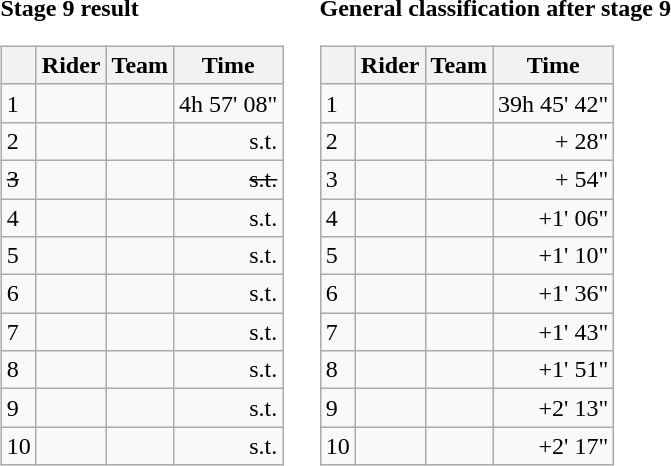<table>
<tr>
<td><strong>Stage 9 result</strong><br><table class="wikitable">
<tr>
<th></th>
<th>Rider</th>
<th>Team</th>
<th>Time</th>
</tr>
<tr>
<td>1</td>
<td></td>
<td></td>
<td align="right">4h 57' 08"</td>
</tr>
<tr>
<td>2</td>
<td></td>
<td></td>
<td align="right">s.t.</td>
</tr>
<tr>
<td><s>3</s></td>
<td><s></s></td>
<td><s></s></td>
<td align="right"><s>s.t.</s></td>
</tr>
<tr>
<td>4</td>
<td></td>
<td></td>
<td align="right">s.t.</td>
</tr>
<tr>
<td>5</td>
<td></td>
<td></td>
<td align="right">s.t.</td>
</tr>
<tr>
<td>6</td>
<td></td>
<td></td>
<td align="right">s.t.</td>
</tr>
<tr>
<td>7</td>
<td></td>
<td></td>
<td align="right">s.t.</td>
</tr>
<tr>
<td>8</td>
<td></td>
<td></td>
<td align="right">s.t.</td>
</tr>
<tr>
<td>9</td>
<td></td>
<td></td>
<td align="right">s.t.</td>
</tr>
<tr>
<td>10</td>
<td></td>
<td></td>
<td align="right">s.t.</td>
</tr>
</table>
</td>
<td></td>
<td><strong>General classification after stage 9</strong><br><table class="wikitable">
<tr>
<th></th>
<th>Rider</th>
<th>Team</th>
<th>Time</th>
</tr>
<tr>
<td>1</td>
<td> </td>
<td></td>
<td align="right">39h 45' 42"</td>
</tr>
<tr>
<td>2</td>
<td></td>
<td></td>
<td align="right">+ 28"</td>
</tr>
<tr>
<td>3</td>
<td></td>
<td></td>
<td align="right">+ 54"</td>
</tr>
<tr>
<td>4</td>
<td></td>
<td></td>
<td align="right">+1' 06"</td>
</tr>
<tr>
<td>5</td>
<td></td>
<td></td>
<td align="right">+1' 10"</td>
</tr>
<tr>
<td>6</td>
<td></td>
<td></td>
<td align="right">+1' 36"</td>
</tr>
<tr>
<td>7</td>
<td></td>
<td></td>
<td align="right">+1' 43"</td>
</tr>
<tr>
<td>8</td>
<td></td>
<td></td>
<td align="right">+1' 51"</td>
</tr>
<tr>
<td>9</td>
<td></td>
<td></td>
<td align="right">+2' 13"</td>
</tr>
<tr>
<td>10</td>
<td> </td>
<td></td>
<td align="right">+2' 17"</td>
</tr>
</table>
</td>
</tr>
</table>
